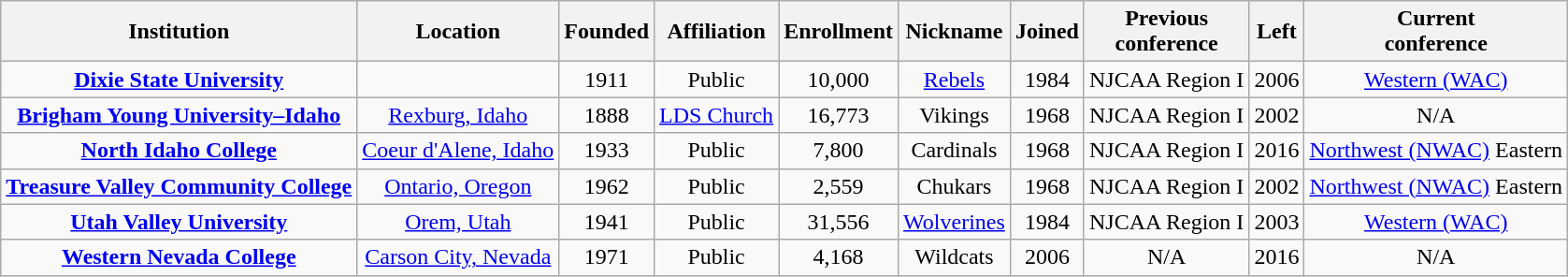<table class="wikitable sortable" style="text-align: center;">
<tr>
<th>Institution</th>
<th>Location</th>
<th>Founded</th>
<th>Affiliation</th>
<th>Enrollment</th>
<th>Nickname</th>
<th>Joined</th>
<th>Previous<br>conference</th>
<th>Left</th>
<th>Current<br>conference</th>
</tr>
<tr>
<td><strong><a href='#'>Dixie State University</a></strong></td>
<td></td>
<td>1911</td>
<td>Public</td>
<td>10,000</td>
<td><a href='#'>Rebels</a></td>
<td>1984</td>
<td>NJCAA Region I</td>
<td>2006</td>
<td><a href='#'>Western (WAC)</a></td>
</tr>
<tr>
<td><strong><a href='#'>Brigham Young University–Idaho</a></strong></td>
<td><a href='#'>Rexburg, Idaho</a></td>
<td>1888</td>
<td><a href='#'>LDS Church</a></td>
<td>16,773</td>
<td>Vikings</td>
<td>1968</td>
<td>NJCAA Region I</td>
<td>2002</td>
<td>N/A</td>
</tr>
<tr>
<td><strong><a href='#'>North Idaho College</a></strong></td>
<td><a href='#'>Coeur d'Alene, Idaho</a></td>
<td>1933</td>
<td>Public</td>
<td>7,800</td>
<td>Cardinals</td>
<td>1968</td>
<td>NJCAA Region I</td>
<td>2016</td>
<td><a href='#'>Northwest (NWAC)</a> Eastern</td>
</tr>
<tr>
<td><strong><a href='#'>Treasure Valley Community College</a></strong></td>
<td><a href='#'>Ontario, Oregon</a></td>
<td>1962</td>
<td>Public</td>
<td>2,559</td>
<td>Chukars</td>
<td>1968</td>
<td>NJCAA Region I</td>
<td>2002</td>
<td><a href='#'>Northwest (NWAC)</a> Eastern</td>
</tr>
<tr>
<td><strong><a href='#'>Utah Valley University</a></strong></td>
<td><a href='#'>Orem, Utah</a></td>
<td>1941</td>
<td>Public</td>
<td>31,556</td>
<td><a href='#'>Wolverines</a></td>
<td>1984</td>
<td>NJCAA Region I</td>
<td>2003</td>
<td><a href='#'>Western (WAC)</a></td>
</tr>
<tr>
<td><strong><a href='#'>Western Nevada College</a></strong></td>
<td><a href='#'>Carson City, Nevada</a></td>
<td>1971</td>
<td>Public</td>
<td>4,168</td>
<td>Wildcats</td>
<td>2006</td>
<td>N/A</td>
<td>2016</td>
<td>N/A</td>
</tr>
</table>
